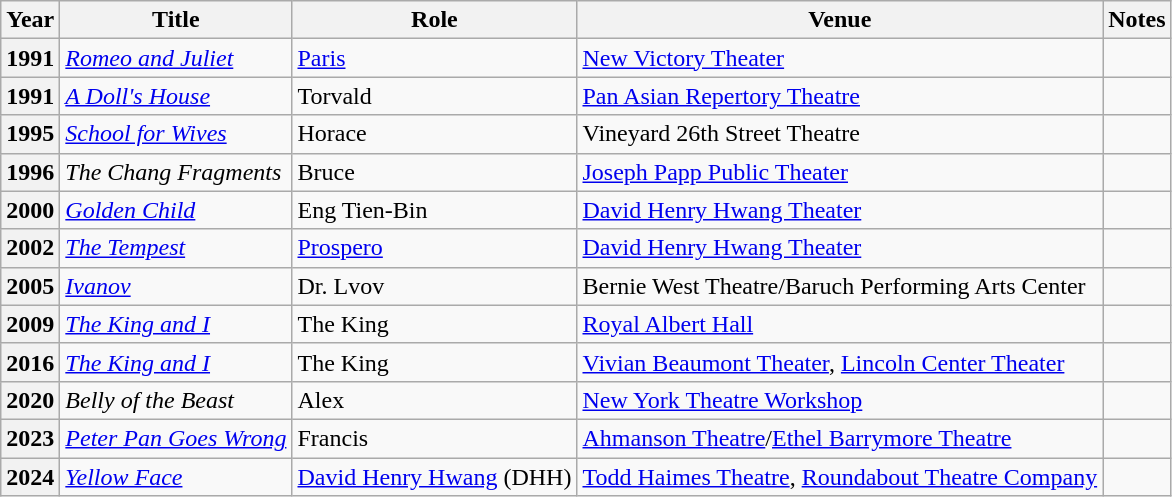<table class="wikitable plainrowheaders sortable">
<tr>
<th scope="col">Year</th>
<th scope="col">Title</th>
<th scope="col">Role</th>
<th scope="col">Venue</th>
<th class="unsortable">Notes</th>
</tr>
<tr>
<th scope="row">1991</th>
<td><em><a href='#'>Romeo and Juliet</a></em></td>
<td><a href='#'>Paris</a></td>
<td><a href='#'>New Victory Theater</a></td>
<td></td>
</tr>
<tr>
<th scope="row">1991</th>
<td><em><a href='#'>A Doll's House</a></em></td>
<td>Torvald</td>
<td><a href='#'>Pan Asian Repertory Theatre</a></td>
<td></td>
</tr>
<tr>
<th scope="row">1995</th>
<td><em><a href='#'>School for Wives</a></em></td>
<td>Horace</td>
<td>Vineyard 26th Street Theatre</td>
<td></td>
</tr>
<tr>
<th scope="row">1996</th>
<td><em>The Chang Fragments</em></td>
<td>Bruce</td>
<td><a href='#'>Joseph Papp Public Theater</a></td>
<td></td>
</tr>
<tr>
<th scope="row">2000</th>
<td><em><a href='#'>Golden Child</a></em></td>
<td>Eng Tien-Bin</td>
<td><a href='#'>David Henry Hwang Theater</a></td>
<td></td>
</tr>
<tr>
<th scope="row">2002</th>
<td><em><a href='#'>The Tempest</a></em></td>
<td><a href='#'>Prospero</a></td>
<td><a href='#'>David Henry Hwang Theater</a></td>
<td></td>
</tr>
<tr>
<th scope="row">2005</th>
<td><em><a href='#'>Ivanov</a></em></td>
<td>Dr. Lvov</td>
<td>Bernie West Theatre/Baruch Performing Arts Center</td>
<td></td>
</tr>
<tr>
<th scope="row">2009</th>
<td><em><a href='#'>The King and I</a></em></td>
<td>The King</td>
<td><a href='#'>Royal Albert Hall</a></td>
<td></td>
</tr>
<tr>
<th scope="row">2016</th>
<td><em><a href='#'>The King and I</a></em></td>
<td>The King</td>
<td><a href='#'>Vivian Beaumont Theater</a>, <a href='#'>Lincoln Center Theater</a></td>
<td></td>
</tr>
<tr>
<th scope="row">2020</th>
<td><em>Belly of the Beast</em></td>
<td>Alex</td>
<td><a href='#'>New York Theatre Workshop</a></td>
<td></td>
</tr>
<tr>
<th scope="row">2023</th>
<td><em><a href='#'>Peter Pan Goes Wrong</a></em></td>
<td>Francis</td>
<td><a href='#'>Ahmanson Theatre</a>/<a href='#'>Ethel Barrymore Theatre</a></td>
<td></td>
</tr>
<tr>
<th scope="row">2024</th>
<td><em><a href='#'>Yellow Face</a></em></td>
<td><a href='#'>David Henry Hwang</a> (DHH)</td>
<td><a href='#'>Todd Haimes Theatre</a>, <a href='#'>Roundabout Theatre Company</a></td>
<td></td>
</tr>
</table>
